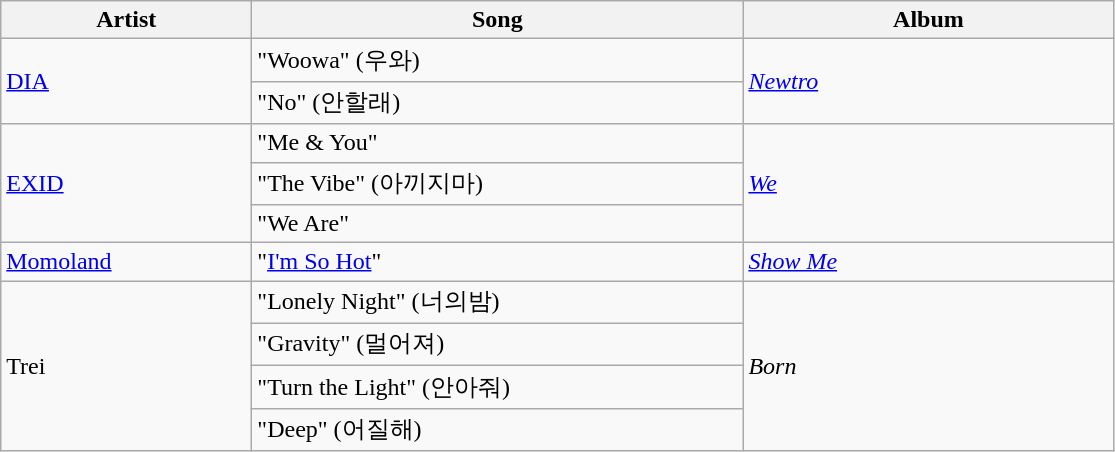<table class="wikitable">
<tr>
<th style="width:10em">Artist</th>
<th style="width:20em">Song</th>
<th style="width:15em">Album</th>
</tr>
<tr>
<td rowspan="2"><a href='#'>DIA</a></td>
<td>"Woowa" (우와)</td>
<td rowspan="2"><em><a href='#'>Newtro</a></em></td>
</tr>
<tr>
<td>"No" (안할래)</td>
</tr>
<tr>
<td rowspan="3"><a href='#'>EXID</a></td>
<td>"Me & You"</td>
<td rowspan="3"><em><a href='#'>We</a></em></td>
</tr>
<tr>
<td>"The Vibe" (아끼지마)</td>
</tr>
<tr>
<td>"We Are"</td>
</tr>
<tr>
<td><a href='#'>Momoland</a></td>
<td>"<a href='#'>I'm So Hot</a>"</td>
<td><em><a href='#'>Show Me</a></em></td>
</tr>
<tr>
<td rowspan="4">Trei</td>
<td>"Lonely Night" (너의밤)</td>
<td rowspan="4"><em>Born</em></td>
</tr>
<tr>
<td>"Gravity" (멀어져)</td>
</tr>
<tr>
<td>"Turn the Light" (안아줘)</td>
</tr>
<tr>
<td>"Deep" (어질해)</td>
</tr>
</table>
